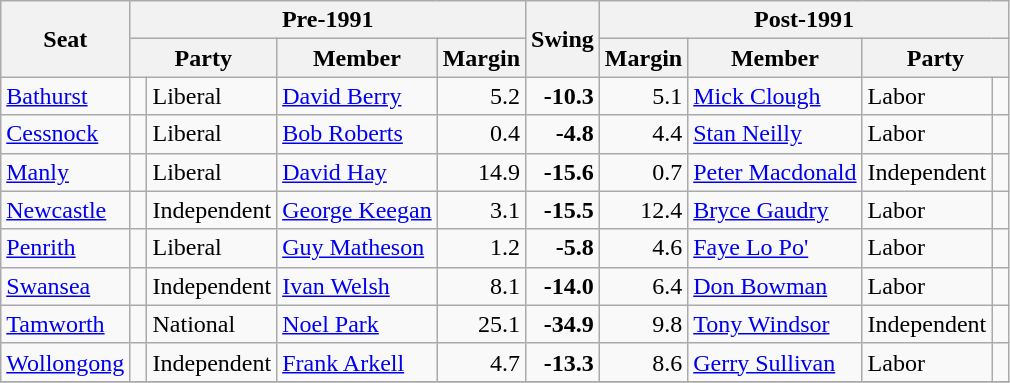<table class="wikitable">
<tr>
<th rowspan="2">Seat</th>
<th colspan="4">Pre-1991</th>
<th rowspan="2">Swing</th>
<th colspan="4">Post-1991</th>
</tr>
<tr>
<th colspan="2">Party</th>
<th>Member</th>
<th>Margin</th>
<th>Margin</th>
<th>Member</th>
<th colspan="2">Party</th>
</tr>
<tr>
<td><a href='#'>Bathurst</a></td>
<td> </td>
<td>Liberal</td>
<td><a href='#'>David Berry</a></td>
<td style="text-align:right;">5.2</td>
<td style="text-align:right;"><strong>-10.3</strong></td>
<td style="text-align:right;">5.1</td>
<td><a href='#'>Mick Clough</a></td>
<td>Labor</td>
<td> </td>
</tr>
<tr>
<td><a href='#'>Cessnock</a></td>
<td> </td>
<td>Liberal</td>
<td><a href='#'>Bob Roberts</a></td>
<td style="text-align:right;">0.4</td>
<td style="text-align:right;"><strong>-4.8</strong></td>
<td style="text-align:right;">4.4</td>
<td><a href='#'>Stan Neilly</a></td>
<td>Labor</td>
<td> </td>
</tr>
<tr>
<td><a href='#'>Manly</a></td>
<td> </td>
<td>Liberal</td>
<td><a href='#'>David Hay</a></td>
<td style="text-align:right;">14.9</td>
<td style="text-align:right;"><strong>-15.6</strong></td>
<td style="text-align:right;">0.7</td>
<td><a href='#'>Peter Macdonald</a></td>
<td>Independent</td>
<td> </td>
</tr>
<tr>
<td><a href='#'>Newcastle</a></td>
<td> </td>
<td>Independent</td>
<td><a href='#'>George Keegan</a></td>
<td style="text-align:right;">3.1</td>
<td style="text-align:right;"><strong>-15.5</strong></td>
<td style="text-align:right;">12.4</td>
<td><a href='#'>Bryce Gaudry</a></td>
<td>Labor</td>
<td> </td>
</tr>
<tr>
<td><a href='#'>Penrith</a></td>
<td> </td>
<td>Liberal</td>
<td><a href='#'>Guy Matheson</a></td>
<td style="text-align:right;">1.2</td>
<td style="text-align:right;"><strong>-5.8</strong></td>
<td style="text-align:right;">4.6</td>
<td><a href='#'>Faye Lo Po'</a></td>
<td>Labor</td>
<td> </td>
</tr>
<tr>
<td><a href='#'>Swansea</a></td>
<td> </td>
<td>Independent</td>
<td><a href='#'>Ivan Welsh</a></td>
<td style="text-align:right;">8.1</td>
<td style="text-align:right;"><strong>-14.0</strong></td>
<td style="text-align:right;">6.4</td>
<td><a href='#'>Don Bowman</a></td>
<td>Labor</td>
<td> </td>
</tr>
<tr>
<td><a href='#'>Tamworth</a></td>
<td> </td>
<td>National</td>
<td><a href='#'>Noel Park</a></td>
<td style="text-align:right;">25.1</td>
<td style="text-align:right;"><strong>-34.9</strong></td>
<td style="text-align:right;">9.8</td>
<td><a href='#'>Tony Windsor</a></td>
<td>Independent</td>
<td> </td>
</tr>
<tr>
<td><a href='#'>Wollongong</a></td>
<td> </td>
<td>Independent</td>
<td><a href='#'>Frank Arkell</a></td>
<td style="text-align:right;">4.7</td>
<td style="text-align:right;"><strong>-13.3</strong></td>
<td style="text-align:right;">8.6</td>
<td><a href='#'>Gerry Sullivan</a></td>
<td>Labor</td>
<td> </td>
</tr>
<tr>
</tr>
</table>
